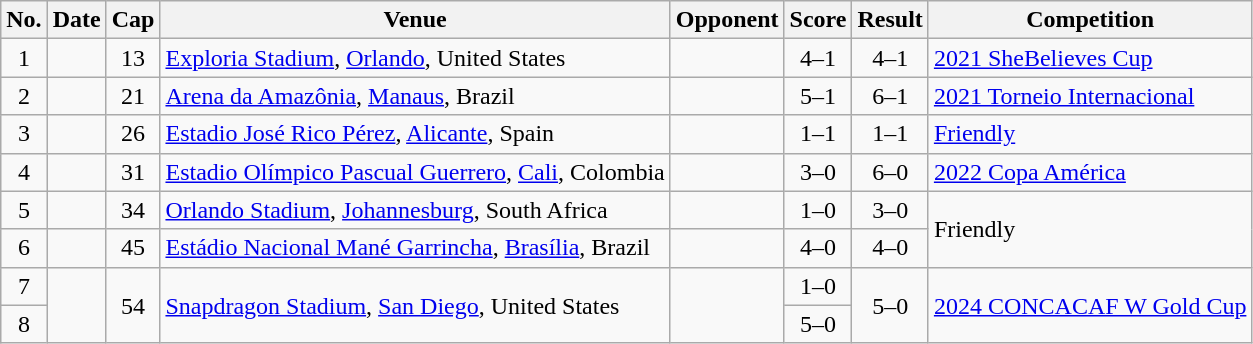<table class="wikitable sortable">
<tr>
<th scope="col">No.</th>
<th scope="col" data-sort-type="date">Date</th>
<th scope="col">Cap</th>
<th scope="col">Venue</th>
<th scope="col">Opponent</th>
<th scope="col" class="unsortable">Score</th>
<th scope="col" class="unsortable">Result</th>
<th scope="col">Competition</th>
</tr>
<tr>
<td align="center">1</td>
<td></td>
<td align="center">13</td>
<td><a href='#'>Exploria Stadium</a>, <a href='#'>Orlando</a>, United States</td>
<td></td>
<td align="center">4–1</td>
<td align="center">4–1</td>
<td><a href='#'>2021 SheBelieves Cup</a></td>
</tr>
<tr>
<td align="center">2</td>
<td></td>
<td align="center">21</td>
<td><a href='#'>Arena da Amazônia</a>, <a href='#'>Manaus</a>, Brazil</td>
<td></td>
<td align="center">5–1</td>
<td align="center">6–1</td>
<td><a href='#'>2021 Torneio Internacional</a></td>
</tr>
<tr>
<td align="center">3</td>
<td></td>
<td align="center">26</td>
<td><a href='#'>Estadio José Rico Pérez</a>, <a href='#'>Alicante</a>, Spain</td>
<td></td>
<td align="center">1–1</td>
<td align="center">1–1</td>
<td><a href='#'>Friendly</a></td>
</tr>
<tr>
<td align="center">4</td>
<td></td>
<td align="center">31</td>
<td><a href='#'>Estadio Olímpico Pascual Guerrero</a>, <a href='#'>Cali</a>, Colombia</td>
<td></td>
<td align="center">3–0</td>
<td align="center">6–0</td>
<td><a href='#'>2022 Copa América</a></td>
</tr>
<tr>
<td align="center">5</td>
<td></td>
<td align="center">34</td>
<td><a href='#'>Orlando Stadium</a>, <a href='#'>Johannesburg</a>, South Africa</td>
<td></td>
<td align="center">1–0</td>
<td align="center">3–0</td>
<td rowspan="2">Friendly</td>
</tr>
<tr>
<td align="center">6</td>
<td></td>
<td align="center">45</td>
<td><a href='#'>Estádio Nacional Mané Garrincha</a>, <a href='#'>Brasília</a>, Brazil</td>
<td></td>
<td align="center">4–0</td>
<td align="center">4–0</td>
</tr>
<tr>
<td align="center">7</td>
<td rowspan="2"></td>
<td align="center" rowspan="2">54</td>
<td rowspan="2"><a href='#'>Snapdragon Stadium</a>, <a href='#'>San Diego</a>, United States</td>
<td rowspan="2"></td>
<td align="center">1–0</td>
<td align="center" rowspan="2">5–0</td>
<td rowspan="2"><a href='#'>2024 CONCACAF W Gold Cup</a></td>
</tr>
<tr>
<td align="center">8</td>
<td align="center">5–0</td>
</tr>
</table>
